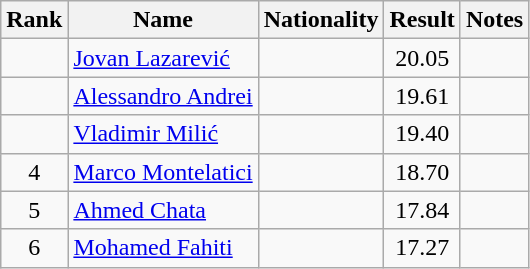<table class="wikitable sortable" style="text-align:center">
<tr>
<th>Rank</th>
<th>Name</th>
<th>Nationality</th>
<th>Result</th>
<th>Notes</th>
</tr>
<tr>
<td></td>
<td align=left><a href='#'>Jovan Lazarević</a></td>
<td align=left></td>
<td>20.05</td>
<td></td>
</tr>
<tr>
<td></td>
<td align=left><a href='#'>Alessandro Andrei</a></td>
<td align=left></td>
<td>19.61</td>
<td></td>
</tr>
<tr>
<td></td>
<td align=left><a href='#'>Vladimir Milić</a></td>
<td align=left></td>
<td>19.40</td>
<td></td>
</tr>
<tr>
<td>4</td>
<td align=left><a href='#'>Marco Montelatici</a></td>
<td align=left></td>
<td>18.70</td>
<td></td>
</tr>
<tr>
<td>5</td>
<td align=left><a href='#'>Ahmed Chata</a></td>
<td align=left></td>
<td>17.84</td>
<td></td>
</tr>
<tr>
<td>6</td>
<td align=left><a href='#'>Mohamed Fahiti</a></td>
<td align=left></td>
<td>17.27</td>
<td></td>
</tr>
</table>
